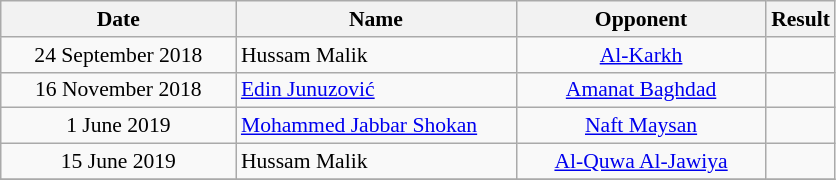<table class="wikitable sortable" style="font-size: 90%; text-align: center;">
<tr>
<th style="width:150px;">Date</th>
<th style="width:180px;">Name</th>
<th style="width:160px;">Opponent</th>
<th style="width:30px;">Result</th>
</tr>
<tr>
<td>24 September 2018</td>
<td style="text-align:left"> Hussam Malik</td>
<td><a href='#'>Al-Karkh</a></td>
<td></td>
</tr>
<tr>
<td>16 November 2018</td>
<td style="text-align:left"> <a href='#'>Edin Junuzović</a></td>
<td><a href='#'>Amanat Baghdad</a></td>
<td></td>
</tr>
<tr>
<td>1 June 2019</td>
<td style="text-align:left"> <a href='#'>Mohammed Jabbar Shokan</a></td>
<td><a href='#'> Naft Maysan</a></td>
<td></td>
</tr>
<tr>
<td>15 June 2019</td>
<td style="text-align:left"> Hussam Malik</td>
<td><a href='#'>Al-Quwa Al-Jawiya</a></td>
<td></td>
</tr>
<tr>
</tr>
</table>
